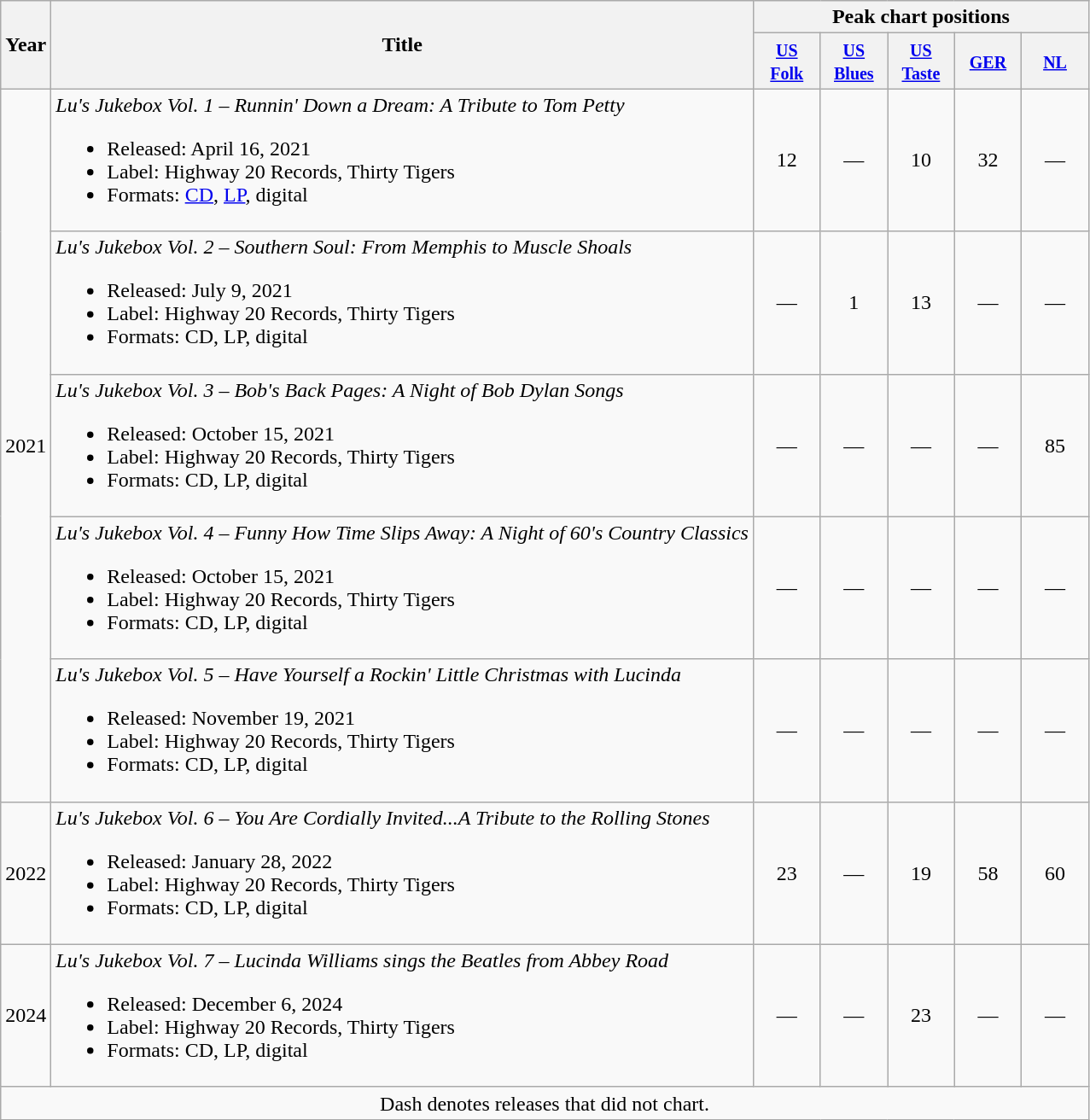<table class="wikitable plainrowheaders" style="text-align: center">
<tr>
<th rowspan="2">Year</th>
<th rowspan="2">Title</th>
<th colspan="7">Peak chart positions</th>
</tr>
<tr>
<th style="width:45px;"><small><a href='#'>US<br>Folk</a></small><br></th>
<th style="width:45px;"><small><a href='#'>US<br>Blues</a></small><br></th>
<th style="width:45px;"><small><a href='#'>US<br>Taste</a></small><br></th>
<th style="width:45px;"><small><a href='#'>GER</a></small><br></th>
<th style="width:45px;"><small><a href='#'>NL</a></small><br></th>
</tr>
<tr>
<td rowspan="5">2021</td>
<td align="left"><em>Lu's Jukebox Vol. 1 – Runnin' Down a Dream: A Tribute to Tom Petty</em><br><ul><li>Released: April 16, 2021</li><li>Label: Highway 20 Records, Thirty Tigers</li><li>Formats: <a href='#'>CD</a>, <a href='#'>LP</a>, digital</li></ul></td>
<td style="text-align:center;">12</td>
<td style="text-align:center;">—</td>
<td style="text-align:center;">10</td>
<td style="text-align:center;">32</td>
<td style="text-align:center;">—</td>
</tr>
<tr>
<td align="left"><em>Lu's Jukebox Vol. 2 – Southern Soul: From Memphis to Muscle Shoals</em><br><ul><li>Released: July 9, 2021</li><li>Label: Highway 20 Records, Thirty Tigers</li><li>Formats: CD, LP, digital</li></ul></td>
<td style="text-align:center;">—</td>
<td style="text-align:center;">1</td>
<td style="text-align:center;">13</td>
<td style="text-align:center;">—</td>
<td style="text-align:center;">—</td>
</tr>
<tr>
<td align="left"><em>Lu's Jukebox Vol. 3 – Bob's Back Pages: A Night of Bob Dylan Songs</em><br><ul><li>Released: October 15, 2021</li><li>Label: Highway 20 Records, Thirty Tigers</li><li>Formats: CD, LP, digital</li></ul></td>
<td style="text-align:center;">—</td>
<td style="text-align:center;">—</td>
<td style="text-align:center;">—</td>
<td style="text-align:center;">—</td>
<td style="text-align:center;">85</td>
</tr>
<tr>
<td align="left"><em>Lu's Jukebox Vol. 4 – Funny How Time Slips Away: A Night of 60's Country Classics</em><br><ul><li>Released: October 15, 2021</li><li>Label: Highway 20 Records, Thirty Tigers</li><li>Formats: CD, LP, digital</li></ul></td>
<td style="text-align:center;">—</td>
<td style="text-align:center;">—</td>
<td style="text-align:center;">—</td>
<td style="text-align:center;">—</td>
<td style="text-align:center;">—</td>
</tr>
<tr>
<td align="left"><em>Lu's Jukebox Vol. 5 – Have Yourself a Rockin' Little Christmas with Lucinda</em><br><ul><li>Released: November 19, 2021</li><li>Label: Highway 20 Records, Thirty Tigers</li><li>Formats: CD, LP, digital</li></ul></td>
<td style="text-align:center;">—</td>
<td style="text-align:center;">—</td>
<td style="text-align:center;">—</td>
<td style="text-align:center;">—</td>
<td style="text-align:center;">—</td>
</tr>
<tr>
<td>2022</td>
<td align="left"><em>Lu's Jukebox Vol. 6 – You Are Cordially Invited...A Tribute to the Rolling Stones</em><br><ul><li>Released: January 28, 2022</li><li>Label: Highway 20 Records, Thirty Tigers</li><li>Formats: CD, LP, digital</li></ul></td>
<td style="text-align:center;">23</td>
<td style="text-align:center;">—</td>
<td style="text-align:center;">19</td>
<td style="text-align:center;">58</td>
<td style="text-align:center;">60</td>
</tr>
<tr>
<td>2024</td>
<td align="left"><em>Lu's Jukebox Vol. 7 – Lucinda Williams sings the Beatles from Abbey Road</em><br><ul><li>Released: December 6, 2024</li><li>Label: Highway 20 Records, Thirty Tigers</li><li>Formats: CD, LP, digital</li></ul></td>
<td style="text-align:center;">—</td>
<td style="text-align:center;">—</td>
<td style="text-align:center;">23</td>
<td style="text-align:center;">—</td>
<td style="text-align:center;">—</td>
</tr>
<tr>
<td colspan="10" style="text-align:center;">Dash denotes releases that did not chart.</td>
</tr>
</table>
